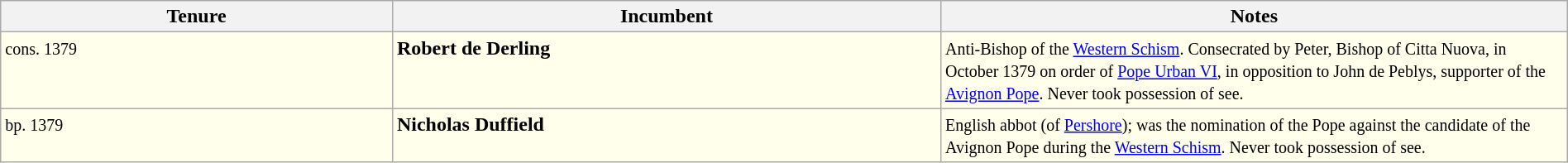<table class="wikitable" style="width:100%;" border="1" cellpadding="2">
<tr align=center>
<th width="25%">Tenure</th>
<th width="35%">Incumbent</th>
<th width="40%">Notes</th>
</tr>
<tr valign=top bgcolor="#ffffec">
<td><small>cons. 1379</small></td>
<td><strong>Robert de Derling</strong></td>
<td><small>Anti-Bishop of the <a href='#'>Western Schism</a>. Consecrated by Peter, Bishop of Citta Nuova, in October 1379 on order of <a href='#'>Pope Urban VI</a>, in opposition to John de Peblys, supporter of the <a href='#'>Avignon Pope</a>. Never took possession of see.</small></td>
</tr>
<tr valign=top bgcolor="#ffffec">
<td><small>bp. 1379</small></td>
<td><strong>Nicholas Duffield</strong></td>
<td><small>English abbot (of <a href='#'>Pershore</a>); was the nomination of the Pope against the candidate of the Avignon Pope during the <a href='#'>Western Schism</a>. Never took possession of see.</small></td>
</tr>
</table>
